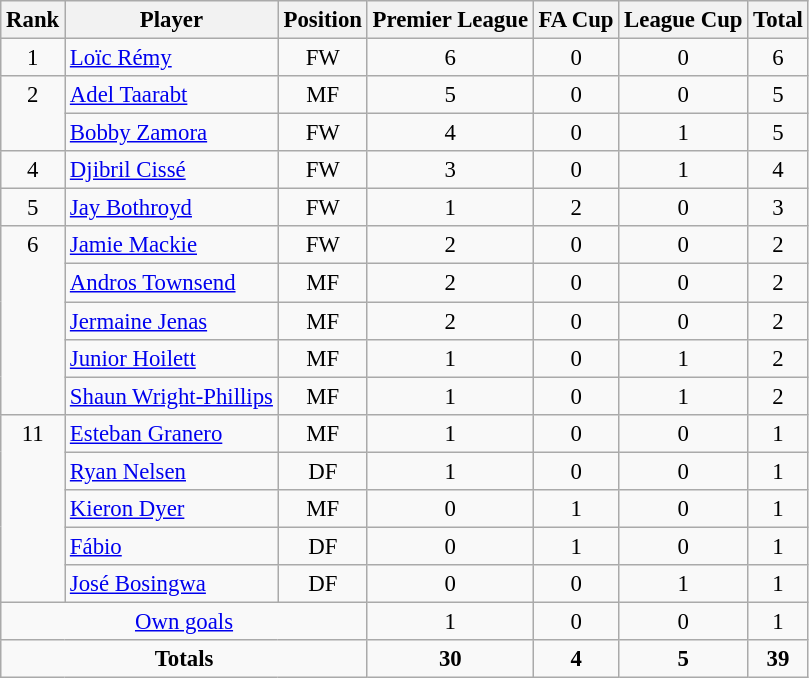<table class="wikitable" style="font-size: 95%; text-align: center;">
<tr>
<th>Rank</th>
<th>Player</th>
<th>Position</th>
<th>Premier League</th>
<th>FA Cup</th>
<th>League Cup</th>
<th>Total</th>
</tr>
<tr>
<td>1</td>
<td align=left> <a href='#'>Loïc Rémy</a></td>
<td>FW</td>
<td>6</td>
<td>0</td>
<td>0</td>
<td>6</td>
</tr>
<tr>
<td rowspan=2 valign=top>2</td>
<td align=left> <a href='#'>Adel Taarabt</a></td>
<td>MF</td>
<td>5</td>
<td>0</td>
<td>0</td>
<td>5</td>
</tr>
<tr>
<td align=left> <a href='#'>Bobby Zamora</a></td>
<td>FW</td>
<td>4</td>
<td>0</td>
<td>1</td>
<td>5</td>
</tr>
<tr>
<td>4</td>
<td align=left> <a href='#'>Djibril Cissé</a></td>
<td>FW</td>
<td>3</td>
<td>0</td>
<td>1</td>
<td>4</td>
</tr>
<tr>
<td>5</td>
<td align=left> <a href='#'>Jay Bothroyd</a></td>
<td>FW</td>
<td>1</td>
<td>2</td>
<td>0</td>
<td>3</td>
</tr>
<tr>
<td rowspan=5 valign=top>6</td>
<td align=left> <a href='#'>Jamie Mackie</a></td>
<td>FW</td>
<td>2</td>
<td>0</td>
<td>0</td>
<td>2</td>
</tr>
<tr>
<td align=left> <a href='#'>Andros Townsend</a></td>
<td>MF</td>
<td>2</td>
<td>0</td>
<td>0</td>
<td>2</td>
</tr>
<tr>
<td align=left> <a href='#'>Jermaine Jenas</a></td>
<td>MF</td>
<td>2</td>
<td>0</td>
<td>0</td>
<td>2</td>
</tr>
<tr>
<td align=left> <a href='#'>Junior Hoilett</a></td>
<td>MF</td>
<td>1</td>
<td>0</td>
<td>1</td>
<td>2</td>
</tr>
<tr>
<td align=left> <a href='#'>Shaun Wright-Phillips</a></td>
<td>MF</td>
<td>1</td>
<td>0</td>
<td>1</td>
<td>2</td>
</tr>
<tr>
<td rowspan=5 valign=top>11</td>
<td align=left> <a href='#'>Esteban Granero</a></td>
<td>MF</td>
<td>1</td>
<td>0</td>
<td>0</td>
<td>1</td>
</tr>
<tr>
<td align=left> <a href='#'>Ryan Nelsen</a></td>
<td>DF</td>
<td>1</td>
<td>0</td>
<td>0</td>
<td>1</td>
</tr>
<tr>
<td align=left> <a href='#'>Kieron Dyer</a></td>
<td>MF</td>
<td>0</td>
<td>1</td>
<td>0</td>
<td>1</td>
</tr>
<tr>
<td align=left> <a href='#'>Fábio</a></td>
<td>DF</td>
<td>0</td>
<td>1</td>
<td>0</td>
<td>1</td>
</tr>
<tr>
<td align=left> <a href='#'>José Bosingwa</a></td>
<td>DF</td>
<td>0</td>
<td>0</td>
<td>1</td>
<td>1</td>
</tr>
<tr>
<td colspan="3"><a href='#'>Own goals</a></td>
<td>1</td>
<td>0</td>
<td>0</td>
<td>1</td>
</tr>
<tr>
<td colspan="3"><strong>Totals</strong></td>
<td><strong>30</strong></td>
<td><strong>4</strong></td>
<td><strong>5</strong></td>
<td><strong>39</strong></td>
</tr>
</table>
